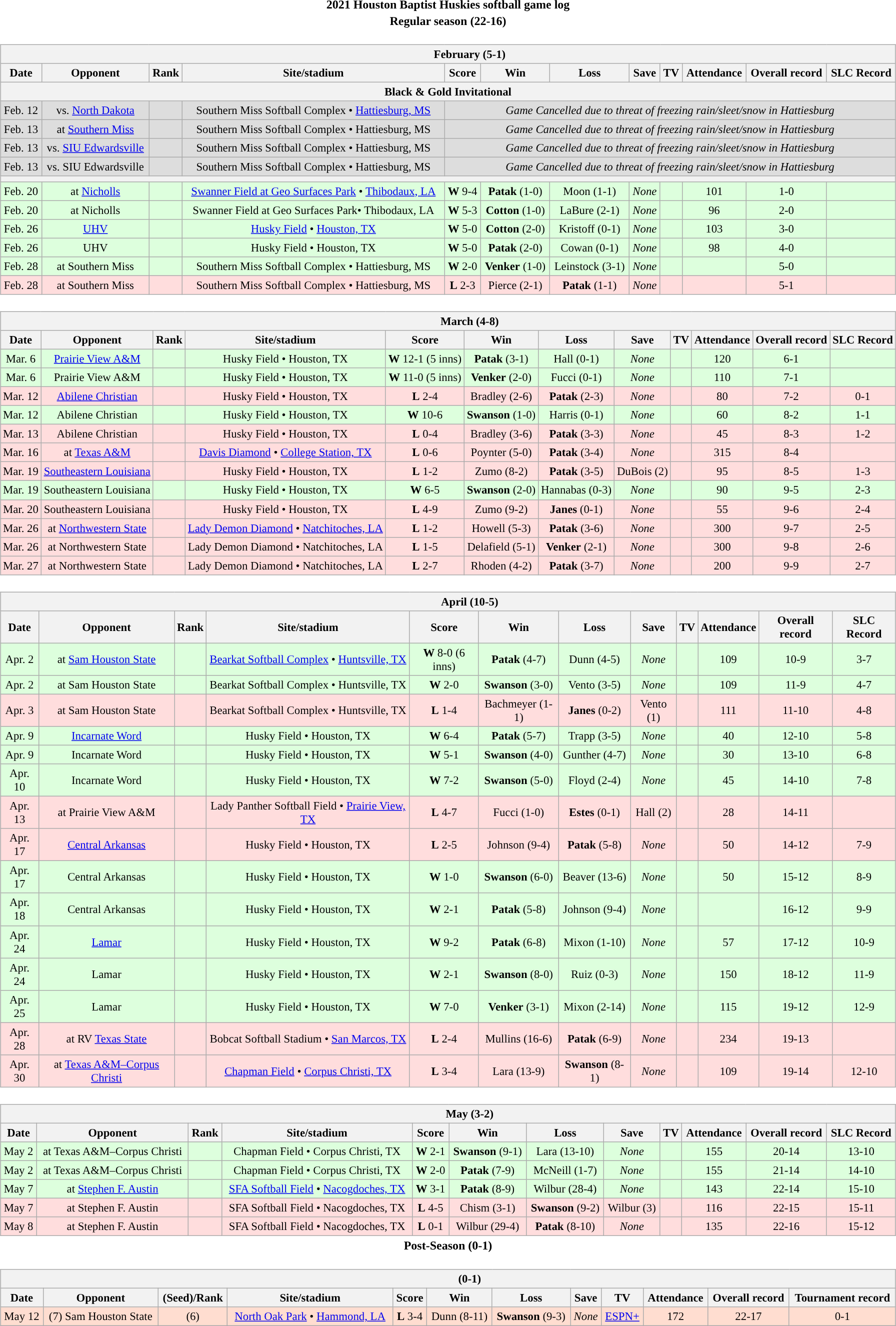<table class="toccolours" width=95% style="clear:both; margin:1.5em auto; text-align:center;">
<tr>
<th colspan=2>2021 Houston Baptist Huskies softball game log</th>
</tr>
<tr>
<th colspan=2>Regular season (22-16)</th>
</tr>
<tr valign="top">
<td><br><table class="wikitable collapsible" style="margin:auto; width:100%; text-align:center; font-size:95%">
<tr>
<th colspan=12 style="padding-left:4em;">February (5-1)</th>
</tr>
<tr>
<th>Date</th>
<th>Opponent</th>
<th>Rank</th>
<th>Site/stadium</th>
<th>Score</th>
<th>Win</th>
<th>Loss</th>
<th>Save</th>
<th>TV</th>
<th>Attendance</th>
<th>Overall record</th>
<th>SLC Record</th>
</tr>
<tr>
<th colspan=12>Black & Gold Invitational</th>
</tr>
<tr align="center" bgcolor=#dddddd>
<td>Feb. 12</td>
<td>vs. <a href='#'>North Dakota</a></td>
<td></td>
<td>Southern Miss Softball Complex • <a href='#'>Hattiesburg, MS</a></td>
<td colspan=12><em>Game Cancelled due to threat of freezing rain/sleet/snow in Hattiesburg</em></td>
</tr>
<tr align="center" bgcolor=#dddddd>
<td>Feb. 13</td>
<td>at <a href='#'>Southern Miss</a></td>
<td></td>
<td>Southern Miss Softball Complex • Hattiesburg, MS</td>
<td colspan=12><em>Game Cancelled due to threat of freezing rain/sleet/snow in Hattiesburg</em></td>
</tr>
<tr align="center" bgcolor=#dddddd>
<td>Feb. 13</td>
<td>vs. <a href='#'>SIU Edwardsville</a></td>
<td></td>
<td>Southern Miss Softball Complex • Hattiesburg, MS</td>
<td colspan=12><em>Game Cancelled due to threat of freezing rain/sleet/snow in Hattiesburg</em></td>
</tr>
<tr align="center" bgcolor=#dddddd>
<td>Feb. 13</td>
<td>vs. SIU Edwardsville</td>
<td></td>
<td>Southern Miss Softball Complex • Hattiesburg, MS</td>
<td colspan=12><em>Game Cancelled due to threat of freezing rain/sleet/snow in Hattiesburg</em></td>
</tr>
<tr>
<th colspan=12></th>
</tr>
<tr align="center" bgcolor=#ddffdd>
<td>Feb. 20</td>
<td>at <a href='#'>Nicholls</a></td>
<td></td>
<td><a href='#'>Swanner Field at Geo Surfaces Park</a> • <a href='#'>Thibodaux, LA</a></td>
<td><strong>W</strong> 9-4</td>
<td><strong>Patak</strong> (1-0)</td>
<td>Moon (1-1)</td>
<td><em>None</em></td>
<td></td>
<td>101</td>
<td>1-0</td>
<td></td>
</tr>
<tr align="center" bgcolor=#ddffdd>
<td>Feb. 20</td>
<td>at Nicholls</td>
<td></td>
<td>Swanner Field at Geo Surfaces Park• Thibodaux, LA</td>
<td><strong>W</strong> 5-3</td>
<td><strong>Cotton</strong> (1-0)</td>
<td>LaBure (2-1)</td>
<td><em>None</em></td>
<td></td>
<td>96</td>
<td>2-0</td>
<td></td>
</tr>
<tr align="center" bgcolor=#ddffdd>
<td>Feb. 26</td>
<td><a href='#'>UHV</a></td>
<td></td>
<td><a href='#'>Husky Field</a> • <a href='#'>Houston, TX</a></td>
<td><strong>W</strong> 5-0</td>
<td><strong>Cotton</strong> (2-0)</td>
<td>Kristoff (0-1)</td>
<td><em>None</em></td>
<td></td>
<td>103</td>
<td>3-0</td>
<td></td>
</tr>
<tr align="center" bgcolor=#ddffdd>
<td>Feb. 26</td>
<td>UHV</td>
<td></td>
<td>Husky Field • Houston, TX</td>
<td><strong>W</strong> 5-0</td>
<td><strong>Patak</strong> (2-0)</td>
<td>Cowan (0-1)</td>
<td><em>None</em></td>
<td></td>
<td>98</td>
<td>4-0</td>
<td></td>
</tr>
<tr align="center" bgcolor=#ddffdd>
<td>Feb. 28</td>
<td>at Southern Miss</td>
<td></td>
<td>Southern Miss Softball Complex • Hattiesburg, MS</td>
<td><strong>W</strong> 2-0</td>
<td><strong>Venker</strong> (1-0)</td>
<td>Leinstock (3-1)</td>
<td><em>None</em></td>
<td></td>
<td></td>
<td>5-0</td>
<td></td>
</tr>
<tr align="center" bgcolor=#ffdddd>
<td>Feb. 28</td>
<td>at Southern Miss</td>
<td></td>
<td>Southern Miss Softball Complex • Hattiesburg, MS</td>
<td><strong>L</strong> 2-3</td>
<td>Pierce (2-1)</td>
<td><strong>Patak</strong> (1-1)</td>
<td><em>None</em></td>
<td></td>
<td></td>
<td>5-1</td>
<td></td>
</tr>
</table>
</td>
</tr>
<tr>
<td><br><table class="wikitable collapsible " style="margin:auto; width:100%; text-align:center; font-size:95%">
<tr>
<th colspan=12 style="padding-left:4em;">March (4-8)</th>
</tr>
<tr>
<th>Date</th>
<th>Opponent</th>
<th>Rank</th>
<th>Site/stadium</th>
<th>Score</th>
<th>Win</th>
<th>Loss</th>
<th>Save</th>
<th>TV</th>
<th>Attendance</th>
<th>Overall record</th>
<th>SLC Record</th>
</tr>
<tr align="center" bgcolor=#ddffdd>
<td>Mar. 6</td>
<td><a href='#'>Prairie View A&M</a></td>
<td></td>
<td>Husky Field • Houston, TX</td>
<td><strong>W</strong> 12-1 (5 inns)</td>
<td><strong>Patak</strong> (3-1)</td>
<td>Hall (0-1)</td>
<td><em>None</em></td>
<td></td>
<td>120</td>
<td>6-1</td>
<td></td>
</tr>
<tr align="center" bgcolor=#ddffdd>
<td>Mar. 6</td>
<td>Prairie View A&M</td>
<td></td>
<td>Husky Field • Houston, TX</td>
<td><strong>W</strong> 11-0 (5 inns)</td>
<td><strong>Venker</strong> (2-0)</td>
<td>Fucci (0-1)</td>
<td><em>None</em></td>
<td></td>
<td>110</td>
<td>7-1</td>
<td></td>
</tr>
<tr align="center" bgcolor=#ffdddd>
<td>Mar. 12</td>
<td><a href='#'>Abilene Christian</a></td>
<td></td>
<td>Husky Field • Houston, TX</td>
<td><strong>L</strong> 2-4</td>
<td>Bradley (2-6)</td>
<td><strong>Patak</strong> (2-3)</td>
<td><em>None</em></td>
<td></td>
<td>80</td>
<td>7-2</td>
<td>0-1</td>
</tr>
<tr align="center" bgcolor=#ddffdd>
<td>Mar. 12</td>
<td>Abilene Christian</td>
<td></td>
<td>Husky Field • Houston, TX</td>
<td><strong>W</strong> 10-6</td>
<td><strong>Swanson</strong> (1-0)</td>
<td>Harris (0-1)</td>
<td><em>None</em></td>
<td></td>
<td>60</td>
<td>8-2</td>
<td>1-1</td>
</tr>
<tr align="center" bgcolor=#ffdddd>
<td>Mar. 13</td>
<td>Abilene Christian</td>
<td></td>
<td>Husky Field • Houston, TX</td>
<td><strong>L</strong> 0-4</td>
<td>Bradley (3-6)</td>
<td><strong>Patak</strong> (3-3)</td>
<td><em>None</em></td>
<td></td>
<td>45</td>
<td>8-3</td>
<td>1-2</td>
</tr>
<tr align="center" bgcolor=#ffdddd>
<td>Mar. 16</td>
<td>at <a href='#'>Texas A&M</a></td>
<td></td>
<td><a href='#'>Davis Diamond</a> • <a href='#'>College Station, TX</a></td>
<td><strong>L</strong> 0-6</td>
<td>Poynter (5-0)</td>
<td><strong>Patak</strong> (3-4)</td>
<td><em>None</em></td>
<td></td>
<td>315</td>
<td>8-4</td>
<td></td>
</tr>
<tr align="center" bgcolor=#ffdddd>
<td>Mar. 19</td>
<td><a href='#'>Southeastern Louisiana</a></td>
<td></td>
<td>Husky Field • Houston, TX</td>
<td><strong>L</strong> 1-2</td>
<td>Zumo (8-2)</td>
<td><strong>Patak</strong> (3-5)</td>
<td>DuBois (2)</td>
<td></td>
<td>95</td>
<td>8-5</td>
<td>1-3</td>
</tr>
<tr align="center" bgcolor=#ddffdd>
<td>Mar. 19</td>
<td>Southeastern Louisiana</td>
<td></td>
<td>Husky Field • Houston, TX</td>
<td><strong>W</strong> 6-5</td>
<td><strong>Swanson</strong> (2-0)</td>
<td>Hannabas (0-3)</td>
<td><em>None</em></td>
<td></td>
<td>90</td>
<td>9-5</td>
<td>2-3</td>
</tr>
<tr align="center" bgcolor=#ffdddd>
<td>Mar. 20</td>
<td>Southeastern Louisiana</td>
<td></td>
<td>Husky Field • Houston, TX</td>
<td><strong>L</strong> 4-9</td>
<td>Zumo (9-2)</td>
<td><strong>Janes</strong> (0-1)</td>
<td><em>None</em></td>
<td></td>
<td>55</td>
<td>9-6</td>
<td>2-4</td>
</tr>
<tr align="center" bgcolor=#ffdddd>
<td>Mar. 26</td>
<td>at <a href='#'>Northwestern State</a></td>
<td></td>
<td><a href='#'>Lady Demon Diamond</a> • <a href='#'>Natchitoches, LA</a></td>
<td><strong>L</strong> 1-2</td>
<td>Howell (5-3)</td>
<td><strong>Patak</strong> (3-6)</td>
<td><em>None</em></td>
<td></td>
<td>300</td>
<td>9-7</td>
<td>2-5</td>
</tr>
<tr align="center" bgcolor=#ffdddd>
<td>Mar. 26</td>
<td>at Northwestern State</td>
<td></td>
<td>Lady Demon Diamond • Natchitoches, LA</td>
<td><strong>L</strong> 1-5</td>
<td>Delafield (5-1)</td>
<td><strong>Venker</strong> (2-1)</td>
<td><em>None</em></td>
<td></td>
<td>300</td>
<td>9-8</td>
<td>2-6</td>
</tr>
<tr align="center" bgcolor=#ffdddd>
<td>Mar. 27</td>
<td>at Northwestern State</td>
<td></td>
<td>Lady Demon Diamond • Natchitoches, LA</td>
<td><strong>L</strong> 2-7</td>
<td>Rhoden (4-2)</td>
<td><strong>Patak</strong> (3-7)</td>
<td><em>None</em></td>
<td></td>
<td>200</td>
<td>9-9</td>
<td>2-7</td>
</tr>
</table>
</td>
</tr>
<tr>
<td><br><table class="wikitable collapsible " style="margin:auto; width:100%; text-align:center; font-size:95%">
<tr>
<th colspan=12 style="padding-left:4em;">April (10-5)</th>
</tr>
<tr>
<th>Date</th>
<th>Opponent</th>
<th>Rank</th>
<th>Site/stadium</th>
<th>Score</th>
<th>Win</th>
<th>Loss</th>
<th>Save</th>
<th>TV</th>
<th>Attendance</th>
<th>Overall record</th>
<th>SLC Record</th>
</tr>
<tr align="center" bgcolor=#ddffdd>
<td>Apr. 2</td>
<td>at <a href='#'>Sam Houston State</a></td>
<td></td>
<td><a href='#'>Bearkat Softball Complex</a> • <a href='#'>Huntsville, TX</a></td>
<td><strong>W</strong> 8-0 (6 inns)</td>
<td><strong>Patak</strong> (4-7)</td>
<td>Dunn (4-5)</td>
<td><em>None</em></td>
<td></td>
<td>109</td>
<td>10-9</td>
<td>3-7</td>
</tr>
<tr align="center" bgcolor=#ddffdd>
<td>Apr. 2</td>
<td>at Sam Houston State</td>
<td></td>
<td>Bearkat Softball Complex • Huntsville, TX</td>
<td><strong>W</strong> 2-0</td>
<td><strong>Swanson</strong> (3-0)</td>
<td>Vento (3-5)</td>
<td><em>None</em></td>
<td></td>
<td>109</td>
<td>11-9</td>
<td>4-7</td>
</tr>
<tr align="center" bgcolor=#ffdddd>
<td>Apr. 3</td>
<td>at Sam Houston State</td>
<td></td>
<td>Bearkat Softball Complex • Huntsville, TX</td>
<td><strong>L</strong> 1-4</td>
<td>Bachmeyer (1-1)</td>
<td><strong>Janes</strong> (0-2)</td>
<td>Vento (1)</td>
<td></td>
<td>111</td>
<td>11-10</td>
<td>4-8</td>
</tr>
<tr align="center" bgcolor=#ddffdd>
<td>Apr. 9</td>
<td><a href='#'>Incarnate Word</a></td>
<td></td>
<td>Husky Field • Houston, TX</td>
<td><strong>W</strong> 6-4</td>
<td><strong>Patak</strong> (5-7)</td>
<td>Trapp (3-5)</td>
<td><em>None</em></td>
<td></td>
<td>40</td>
<td>12-10</td>
<td>5-8</td>
</tr>
<tr align="center" bgcolor=#ddffdd>
<td>Apr. 9</td>
<td>Incarnate Word</td>
<td></td>
<td>Husky Field • Houston, TX</td>
<td><strong>W</strong> 5-1</td>
<td><strong>Swanson</strong> (4-0)</td>
<td>Gunther (4-7)</td>
<td><em>None</em></td>
<td></td>
<td>30</td>
<td>13-10</td>
<td>6-8</td>
</tr>
<tr align="center" bgcolor=#ddffdd>
<td>Apr. 10</td>
<td>Incarnate Word</td>
<td></td>
<td>Husky Field • Houston, TX</td>
<td><strong>W</strong> 7-2</td>
<td><strong>Swanson</strong> (5-0)</td>
<td>Floyd (2-4)</td>
<td><em>None</em></td>
<td></td>
<td>45</td>
<td>14-10</td>
<td>7-8</td>
</tr>
<tr align="center" bgcolor=#ffdddd>
<td>Apr. 13</td>
<td>at Prairie View A&M</td>
<td></td>
<td>Lady Panther Softball Field • <a href='#'>Prairie View, TX</a></td>
<td><strong>L</strong> 4-7</td>
<td>Fucci (1-0)</td>
<td><strong>Estes</strong> (0-1)</td>
<td>Hall (2)</td>
<td></td>
<td>28</td>
<td>14-11</td>
<td></td>
</tr>
<tr align="center" bgcolor=#ffdddd>
<td>Apr. 17</td>
<td><a href='#'>Central Arkansas</a></td>
<td></td>
<td>Husky Field • Houston, TX</td>
<td><strong>L</strong> 2-5</td>
<td>Johnson (9-4)</td>
<td><strong>Patak</strong> (5-8)</td>
<td><em>None</em></td>
<td></td>
<td>50</td>
<td>14-12</td>
<td>7-9</td>
</tr>
<tr align="center" bgcolor=#ddffdd>
<td>Apr. 17</td>
<td>Central Arkansas</td>
<td></td>
<td>Husky Field • Houston, TX</td>
<td><strong>W</strong> 1-0</td>
<td><strong>Swanson</strong> (6-0)</td>
<td>Beaver (13-6)</td>
<td><em>None</em></td>
<td></td>
<td>50</td>
<td>15-12</td>
<td>8-9</td>
</tr>
<tr align="center" bgcolor=#ddffdd>
<td>Apr. 18</td>
<td>Central Arkansas</td>
<td></td>
<td>Husky Field • Houston, TX</td>
<td><strong>W</strong> 2-1</td>
<td><strong>Patak</strong> (5-8)</td>
<td>Johnson (9-4)</td>
<td><em>None</em></td>
<td></td>
<td></td>
<td>16-12</td>
<td>9-9</td>
</tr>
<tr align="center" bgcolor=#ddffdd>
<td>Apr. 24</td>
<td><a href='#'>Lamar</a></td>
<td></td>
<td>Husky Field • Houston, TX</td>
<td><strong>W</strong> 9-2</td>
<td><strong>Patak</strong> (6-8)</td>
<td>Mixon (1-10)</td>
<td><em>None</em></td>
<td></td>
<td>57</td>
<td>17-12</td>
<td>10-9</td>
</tr>
<tr align="center" bgcolor=#ddffdd>
<td>Apr. 24</td>
<td>Lamar</td>
<td></td>
<td>Husky Field • Houston, TX</td>
<td><strong>W</strong> 2-1</td>
<td><strong>Swanson</strong> (8-0)</td>
<td>Ruiz (0-3)</td>
<td><em>None</em></td>
<td></td>
<td>150</td>
<td>18-12</td>
<td>11-9</td>
</tr>
<tr align="center" bgcolor=#ddffdd>
<td>Apr. 25</td>
<td>Lamar</td>
<td></td>
<td>Husky Field • Houston, TX</td>
<td><strong>W</strong> 7-0</td>
<td><strong>Venker</strong> (3-1)</td>
<td>Mixon (2-14)</td>
<td><em>None</em></td>
<td></td>
<td>115</td>
<td>19-12</td>
<td>12-9</td>
</tr>
<tr align="center" bgcolor=#ffdddd>
<td>Apr. 28</td>
<td>at RV <a href='#'>Texas State</a></td>
<td></td>
<td>Bobcat Softball Stadium • <a href='#'>San Marcos, TX</a></td>
<td><strong>L</strong> 2-4</td>
<td>Mullins (16-6)</td>
<td><strong>Patak</strong> (6-9)</td>
<td><em>None</em></td>
<td></td>
<td>234</td>
<td>19-13</td>
<td></td>
</tr>
<tr align="center" bgcolor=#ffdddd>
<td>Apr. 30</td>
<td>at <a href='#'>Texas A&M–Corpus Christi</a></td>
<td></td>
<td><a href='#'>Chapman Field</a> • <a href='#'>Corpus Christi, TX</a></td>
<td><strong>L</strong> 3-4</td>
<td>Lara (13-9)</td>
<td><strong>Swanson</strong> (8-1)</td>
<td><em>None</em></td>
<td></td>
<td>109</td>
<td>19-14</td>
<td>12-10</td>
</tr>
</table>
</td>
</tr>
<tr>
<td><br><table class="wikitable collapsible " style="margin:auto; width:100%; text-align:center; font-size:95%">
<tr>
<th colspan=12 style="padding-left:4em;">May (3-2)</th>
</tr>
<tr>
<th>Date</th>
<th>Opponent</th>
<th>Rank</th>
<th>Site/stadium</th>
<th>Score</th>
<th>Win</th>
<th>Loss</th>
<th>Save</th>
<th>TV</th>
<th>Attendance</th>
<th>Overall record</th>
<th>SLC Record</th>
</tr>
<tr align="center" bgcolor=#ddffdd>
<td>May 2</td>
<td>at Texas A&M–Corpus Christi</td>
<td></td>
<td>Chapman Field • Corpus Christi, TX</td>
<td><strong>W</strong> 2-1</td>
<td><strong>Swanson</strong> (9-1)</td>
<td>Lara (13-10)</td>
<td><em>None</em></td>
<td></td>
<td>155</td>
<td>20-14</td>
<td>13-10</td>
</tr>
<tr align="center" bgcolor=#ddffdd>
<td>May 2</td>
<td>at Texas A&M–Corpus Christi</td>
<td></td>
<td>Chapman Field • Corpus Christi, TX</td>
<td><strong>W</strong> 2-0</td>
<td><strong>Patak</strong> (7-9)</td>
<td>McNeill (1-7)</td>
<td><em>None</em></td>
<td></td>
<td>155</td>
<td>21-14</td>
<td>14-10</td>
</tr>
<tr align="center" bgcolor=#ddffdd>
<td>May 7</td>
<td>at <a href='#'>Stephen F. Austin</a></td>
<td></td>
<td><a href='#'>SFA Softball Field</a> • <a href='#'>Nacogdoches, TX</a></td>
<td><strong>W</strong> 3-1</td>
<td><strong>Patak</strong> (8-9)</td>
<td>Wilbur (28-4)</td>
<td><em>None</em></td>
<td></td>
<td>143</td>
<td>22-14</td>
<td>15-10</td>
</tr>
<tr align="center" bgcolor=#ffdddd>
<td>May 7</td>
<td>at Stephen F. Austin</td>
<td></td>
<td>SFA Softball Field • Nacogdoches, TX</td>
<td><strong>L</strong> 4-5</td>
<td>Chism (3-1)</td>
<td><strong>Swanson</strong> (9-2)</td>
<td>Wilbur (3)</td>
<td></td>
<td>116</td>
<td>22-15</td>
<td>15-11</td>
</tr>
<tr align="center" bgcolor=#ffdddd>
<td>May 8</td>
<td>at Stephen F. Austin</td>
<td></td>
<td>SFA Softball Field • Nacogdoches, TX</td>
<td><strong>L</strong> 0-1</td>
<td>Wilbur (29-4)</td>
<td><strong>Patak</strong> (8-10)</td>
<td><em>None</em></td>
<td></td>
<td>135</td>
<td>22-16</td>
<td>15-12</td>
</tr>
</table>
</td>
</tr>
<tr>
<th colspan=2>Post-Season (0-1)</th>
</tr>
<tr>
<td><br><table class="wikitable collapsible" style="margin:auto; width:100%; text-align:center; font-size:95%">
<tr>
<th colspan=12 style="padding-left:4em;"> (0-1)</th>
</tr>
<tr>
<th>Date</th>
<th>Opponent</th>
<th>(Seed)/Rank</th>
<th>Site/stadium</th>
<th>Score</th>
<th>Win</th>
<th>Loss</th>
<th>Save</th>
<th>TV</th>
<th>Attendance</th>
<th>Overall record</th>
<th>Tournament record</th>
</tr>
<tr align="center" bgcolor=#ffddddd>
<td>May 12</td>
<td>(7) Sam Houston State</td>
<td>(6)</td>
<td><a href='#'>North Oak Park</a> • <a href='#'>Hammond, LA</a></td>
<td><strong>L</strong> 3-4</td>
<td>Dunn (8-11)</td>
<td><strong>Swanson</strong> (9-3)</td>
<td><em>None</em></td>
<td><a href='#'>ESPN+</a></td>
<td>172</td>
<td>22-17</td>
<td>0-1</td>
</tr>
</table>
</td>
</tr>
</table>
